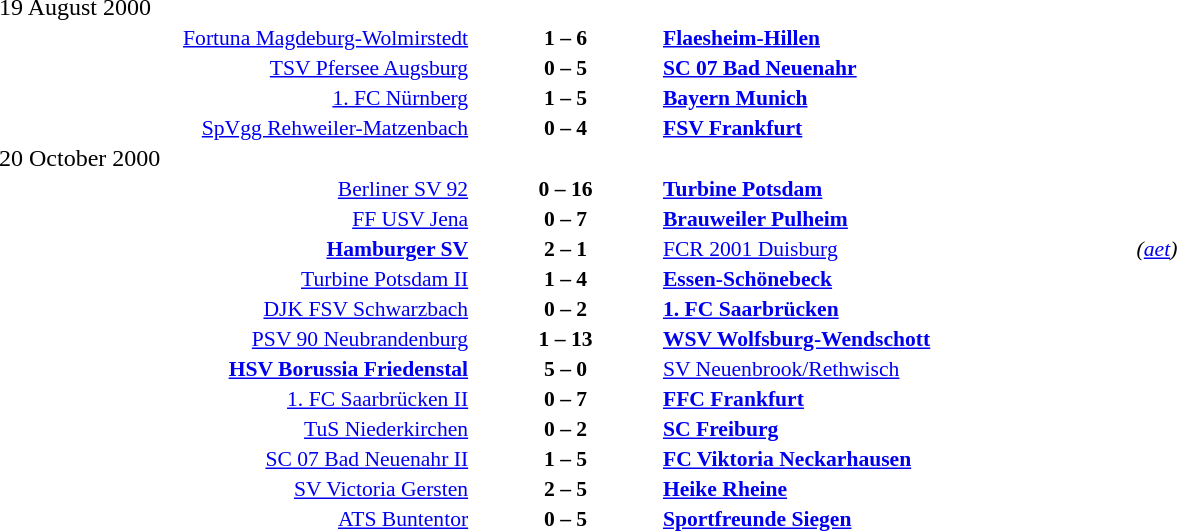<table width=100% cellspacing=1>
<tr>
<th width=25%></th>
<th width=10%></th>
<th width=25%></th>
<th></th>
</tr>
<tr>
<td>19 August 2000</td>
</tr>
<tr style=font-size:90%>
<td align=right><a href='#'>Fortuna Magdeburg-Wolmirstedt</a></td>
<td align=center><strong>1 – 6</strong></td>
<td><strong><a href='#'>Flaesheim-Hillen</a></strong></td>
</tr>
<tr style=font-size:90%>
<td align=right><a href='#'>TSV Pfersee Augsburg</a></td>
<td align=center><strong>0 – 5</strong></td>
<td><strong><a href='#'>SC 07 Bad Neuenahr</a></strong></td>
</tr>
<tr style=font-size:90%>
<td align=right><a href='#'>1. FC Nürnberg</a></td>
<td align=center><strong>1 – 5</strong></td>
<td><strong><a href='#'>Bayern Munich</a></strong></td>
</tr>
<tr style=font-size:90%>
<td align=right><a href='#'>SpVgg Rehweiler-Matzenbach</a></td>
<td align=center><strong>0 – 4</strong></td>
<td><strong><a href='#'>FSV Frankfurt</a></strong></td>
</tr>
<tr>
<td>20 October 2000</td>
</tr>
<tr style=font-size:90%>
<td align=right><a href='#'>Berliner SV 92</a></td>
<td align=center><strong>0 – 16</strong></td>
<td><strong><a href='#'>Turbine Potsdam</a></strong></td>
</tr>
<tr style=font-size:90%>
<td align=right><a href='#'>FF USV Jena</a></td>
<td align=center><strong>0 – 7</strong></td>
<td><strong><a href='#'>Brauweiler Pulheim</a></strong></td>
</tr>
<tr style=font-size:90%>
<td align=right><strong><a href='#'>Hamburger SV</a></strong></td>
<td align=center><strong>2 – 1</strong></td>
<td><a href='#'>FCR 2001 Duisburg</a></td>
<td><em>(<a href='#'>aet</a>)</em></td>
</tr>
<tr style=font-size:90%>
<td align=right><a href='#'>Turbine Potsdam II</a></td>
<td align=center><strong>1 – 4</strong></td>
<td><strong><a href='#'>Essen-Schönebeck</a></strong></td>
</tr>
<tr style=font-size:90%>
<td align=right><a href='#'>DJK FSV Schwarzbach</a></td>
<td align=center><strong>0 – 2</strong></td>
<td><strong><a href='#'>1. FC Saarbrücken</a></strong></td>
</tr>
<tr style=font-size:90%>
<td align=right><a href='#'>PSV 90 Neubrandenburg</a></td>
<td align=center><strong>1 – 13</strong></td>
<td><strong><a href='#'>WSV Wolfsburg-Wendschott</a></strong></td>
</tr>
<tr style=font-size:90%>
<td align=right><strong><a href='#'>HSV Borussia Friedenstal</a></strong></td>
<td align=center><strong>5 – 0</strong></td>
<td><a href='#'>SV Neuenbrook/Rethwisch</a></td>
</tr>
<tr style=font-size:90%>
<td align=right><a href='#'>1. FC Saarbrücken II</a></td>
<td align=center><strong>0 – 7</strong></td>
<td><strong><a href='#'>FFC Frankfurt</a></strong></td>
</tr>
<tr style=font-size:90%>
<td align=right><a href='#'>TuS Niederkirchen</a></td>
<td align=center><strong>0 – 2</strong></td>
<td><strong><a href='#'>SC Freiburg</a></strong></td>
</tr>
<tr style=font-size:90%>
<td align=right><a href='#'>SC 07 Bad Neuenahr II</a></td>
<td align=center><strong>1 – 5</strong></td>
<td><strong><a href='#'>FC Viktoria Neckarhausen</a></strong></td>
</tr>
<tr style=font-size:90%>
<td align=right><a href='#'>SV Victoria Gersten</a></td>
<td align=center><strong>2 – 5</strong></td>
<td><strong><a href='#'>Heike Rheine</a></strong></td>
</tr>
<tr style=font-size:90%>
<td align=right><a href='#'>ATS Buntentor</a></td>
<td align=center><strong>0 – 5</strong></td>
<td><strong><a href='#'>Sportfreunde Siegen</a></strong></td>
</tr>
</table>
